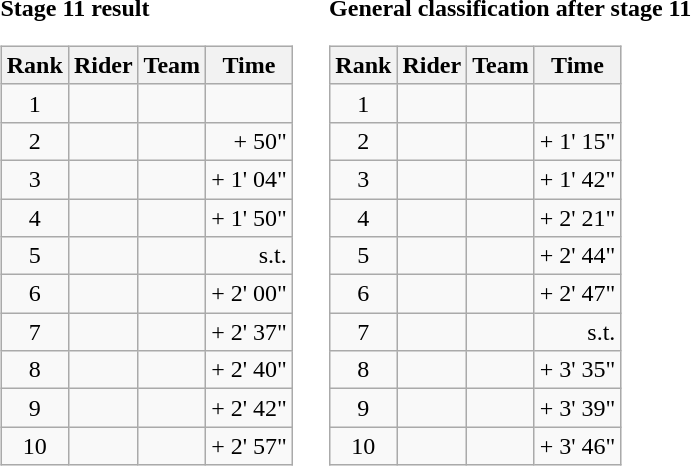<table>
<tr>
<td><strong>Stage 11 result</strong><br><table class="wikitable">
<tr>
<th scope="col">Rank</th>
<th scope="col">Rider</th>
<th scope="col">Team</th>
<th scope="col">Time</th>
</tr>
<tr>
<td style="text-align:center;">1</td>
<td></td>
<td></td>
<td style="text-align:right;"></td>
</tr>
<tr>
<td style="text-align:center;">2</td>
<td></td>
<td></td>
<td style="text-align:right;">+ 50"</td>
</tr>
<tr>
<td style="text-align:center;">3</td>
<td></td>
<td></td>
<td style="text-align:right;">+ 1' 04"</td>
</tr>
<tr>
<td style="text-align:center;">4</td>
<td></td>
<td></td>
<td style="text-align:right;">+ 1' 50"</td>
</tr>
<tr>
<td style="text-align:center;">5</td>
<td></td>
<td></td>
<td style="text-align:right;">s.t.</td>
</tr>
<tr>
<td style="text-align:center;">6</td>
<td></td>
<td></td>
<td style="text-align:right;">+ 2' 00"</td>
</tr>
<tr>
<td style="text-align:center;">7</td>
<td></td>
<td></td>
<td style="text-align:right;">+ 2' 37"</td>
</tr>
<tr>
<td style="text-align:center;">8</td>
<td></td>
<td></td>
<td style="text-align:right;">+ 2' 40"</td>
</tr>
<tr>
<td style="text-align:center;">9</td>
<td></td>
<td></td>
<td style="text-align:right;">+ 2' 42"</td>
</tr>
<tr>
<td style="text-align:center;">10</td>
<td></td>
<td></td>
<td style="text-align:right;">+ 2' 57"</td>
</tr>
</table>
</td>
<td></td>
<td><strong>General classification after stage 11</strong><br><table class="wikitable">
<tr>
<th scope="col">Rank</th>
<th scope="col">Rider</th>
<th scope="col">Team</th>
<th scope="col">Time</th>
</tr>
<tr>
<td style="text-align:center;">1</td>
<td></td>
<td></td>
<td style="text-align:right;"></td>
</tr>
<tr>
<td style="text-align:center;">2</td>
<td></td>
<td></td>
<td style="text-align:right;">+ 1' 15"</td>
</tr>
<tr>
<td style="text-align:center;">3</td>
<td></td>
<td></td>
<td style="text-align:right;">+ 1' 42"</td>
</tr>
<tr>
<td style="text-align:center;">4</td>
<td></td>
<td></td>
<td style="text-align:right;">+ 2' 21"</td>
</tr>
<tr>
<td style="text-align:center;">5</td>
<td></td>
<td></td>
<td style="text-align:right;">+ 2' 44"</td>
</tr>
<tr>
<td style="text-align:center;">6</td>
<td></td>
<td></td>
<td style="text-align:right;">+ 2' 47"</td>
</tr>
<tr>
<td style="text-align:center;">7</td>
<td></td>
<td></td>
<td style="text-align:right;">s.t.</td>
</tr>
<tr>
<td style="text-align:center;">8</td>
<td></td>
<td></td>
<td style="text-align:right;">+ 3' 35"</td>
</tr>
<tr>
<td style="text-align:center;">9</td>
<td></td>
<td></td>
<td style="text-align:right;">+ 3' 39"</td>
</tr>
<tr>
<td style="text-align:center;">10</td>
<td></td>
<td></td>
<td style="text-align:right;">+ 3' 46"</td>
</tr>
</table>
</td>
</tr>
</table>
